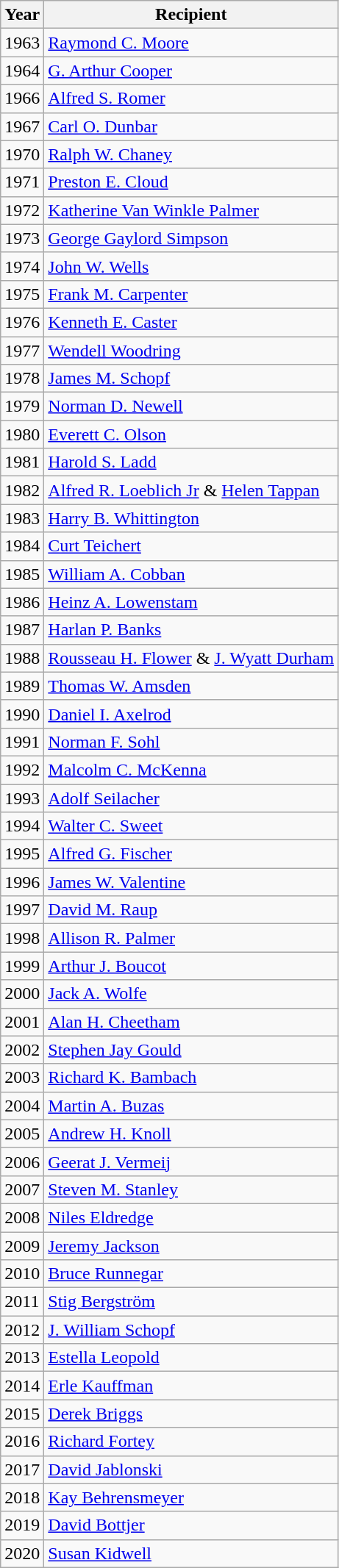<table class="wikitable">
<tr>
<th>Year</th>
<th>Recipient</th>
</tr>
<tr>
<td>1963</td>
<td><a href='#'>Raymond C. Moore</a></td>
</tr>
<tr>
<td>1964</td>
<td><a href='#'>G. Arthur Cooper</a></td>
</tr>
<tr>
<td>1966</td>
<td><a href='#'>Alfred S. Romer</a></td>
</tr>
<tr>
<td>1967</td>
<td><a href='#'>Carl O. Dunbar</a></td>
</tr>
<tr>
<td>1970</td>
<td><a href='#'>Ralph W. Chaney</a></td>
</tr>
<tr>
<td>1971</td>
<td><a href='#'>Preston E. Cloud</a></td>
</tr>
<tr>
<td>1972</td>
<td><a href='#'>Katherine Van Winkle Palmer</a></td>
</tr>
<tr>
<td>1973</td>
<td><a href='#'>George Gaylord Simpson</a></td>
</tr>
<tr>
<td>1974</td>
<td><a href='#'>John W. Wells</a></td>
</tr>
<tr>
<td>1975</td>
<td><a href='#'>Frank M. Carpenter</a></td>
</tr>
<tr>
<td>1976</td>
<td><a href='#'>Kenneth E. Caster</a></td>
</tr>
<tr>
<td>1977</td>
<td><a href='#'>Wendell Woodring</a></td>
</tr>
<tr>
<td>1978</td>
<td><a href='#'>James M. Schopf</a></td>
</tr>
<tr>
<td>1979</td>
<td><a href='#'>Norman D. Newell</a></td>
</tr>
<tr>
<td>1980</td>
<td><a href='#'>Everett C. Olson</a></td>
</tr>
<tr>
<td>1981</td>
<td><a href='#'>Harold S. Ladd</a></td>
</tr>
<tr>
<td>1982</td>
<td><a href='#'>Alfred R. Loeblich Jr</a> & <a href='#'>Helen Tappan</a></td>
</tr>
<tr>
<td>1983</td>
<td><a href='#'>Harry B. Whittington</a></td>
</tr>
<tr>
<td>1984</td>
<td><a href='#'>Curt Teichert</a></td>
</tr>
<tr>
<td>1985</td>
<td><a href='#'>William A. Cobban</a></td>
</tr>
<tr>
<td>1986</td>
<td><a href='#'>Heinz A. Lowenstam</a></td>
</tr>
<tr>
<td>1987</td>
<td><a href='#'>Harlan P. Banks</a></td>
</tr>
<tr>
<td>1988</td>
<td><a href='#'>Rousseau H. Flower</a> & <a href='#'>J. Wyatt Durham</a></td>
</tr>
<tr>
<td>1989</td>
<td><a href='#'>Thomas W. Amsden</a></td>
</tr>
<tr>
<td>1990</td>
<td><a href='#'>Daniel I. Axelrod</a></td>
</tr>
<tr>
<td>1991</td>
<td><a href='#'>Norman F. Sohl</a></td>
</tr>
<tr>
<td>1992</td>
<td><a href='#'>Malcolm C. McKenna</a></td>
</tr>
<tr>
<td>1993</td>
<td><a href='#'>Adolf Seilacher</a></td>
</tr>
<tr>
<td>1994</td>
<td><a href='#'>Walter C. Sweet</a></td>
</tr>
<tr>
<td>1995</td>
<td><a href='#'>Alfred G. Fischer</a></td>
</tr>
<tr>
<td>1996</td>
<td><a href='#'>James W. Valentine</a></td>
</tr>
<tr>
<td>1997</td>
<td><a href='#'>David M. Raup</a></td>
</tr>
<tr>
<td>1998</td>
<td><a href='#'>Allison R. Palmer</a></td>
</tr>
<tr>
<td>1999</td>
<td><a href='#'>Arthur J. Boucot</a></td>
</tr>
<tr>
<td>2000</td>
<td><a href='#'>Jack A. Wolfe</a></td>
</tr>
<tr>
<td>2001</td>
<td><a href='#'>Alan H. Cheetham</a></td>
</tr>
<tr>
<td>2002</td>
<td><a href='#'>Stephen Jay Gould</a></td>
</tr>
<tr>
<td>2003</td>
<td><a href='#'>Richard K. Bambach</a></td>
</tr>
<tr>
<td>2004</td>
<td><a href='#'>Martin A. Buzas</a></td>
</tr>
<tr>
<td>2005</td>
<td><a href='#'>Andrew H. Knoll</a></td>
</tr>
<tr>
<td>2006</td>
<td><a href='#'>Geerat J. Vermeij</a></td>
</tr>
<tr>
<td>2007</td>
<td><a href='#'>Steven M. Stanley</a></td>
</tr>
<tr>
<td>2008</td>
<td><a href='#'>Niles Eldredge</a></td>
</tr>
<tr>
<td>2009</td>
<td><a href='#'>Jeremy Jackson</a></td>
</tr>
<tr>
<td>2010</td>
<td><a href='#'>Bruce Runnegar</a></td>
</tr>
<tr>
<td>2011</td>
<td><a href='#'>Stig Bergström</a></td>
</tr>
<tr>
<td>2012</td>
<td><a href='#'>J. William Schopf</a></td>
</tr>
<tr>
<td>2013</td>
<td><a href='#'>Estella Leopold</a></td>
</tr>
<tr>
<td>2014</td>
<td><a href='#'>Erle Kauffman</a></td>
</tr>
<tr>
<td>2015</td>
<td><a href='#'>Derek Briggs</a></td>
</tr>
<tr>
<td>2016</td>
<td><a href='#'>Richard Fortey</a></td>
</tr>
<tr>
<td>2017</td>
<td><a href='#'>David Jablonski</a></td>
</tr>
<tr>
<td>2018</td>
<td><a href='#'>Kay Behrensmeyer</a></td>
</tr>
<tr>
<td>2019</td>
<td><a href='#'>David Bottjer</a></td>
</tr>
<tr>
<td>2020</td>
<td><a href='#'>Susan Kidwell</a></td>
</tr>
</table>
